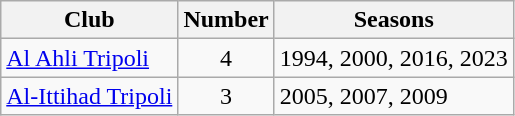<table class="wikitable sortable">
<tr>
<th>Club</th>
<th>Number</th>
<th>Seasons</th>
</tr>
<tr>
<td><a href='#'>Al Ahli Tripoli</a></td>
<td style="text-align:center">4</td>
<td>1994, 2000, 2016, 2023</td>
</tr>
<tr>
<td><a href='#'>Al-Ittihad Tripoli</a></td>
<td style="text-align:center">3</td>
<td>2005, 2007, 2009</td>
</tr>
</table>
